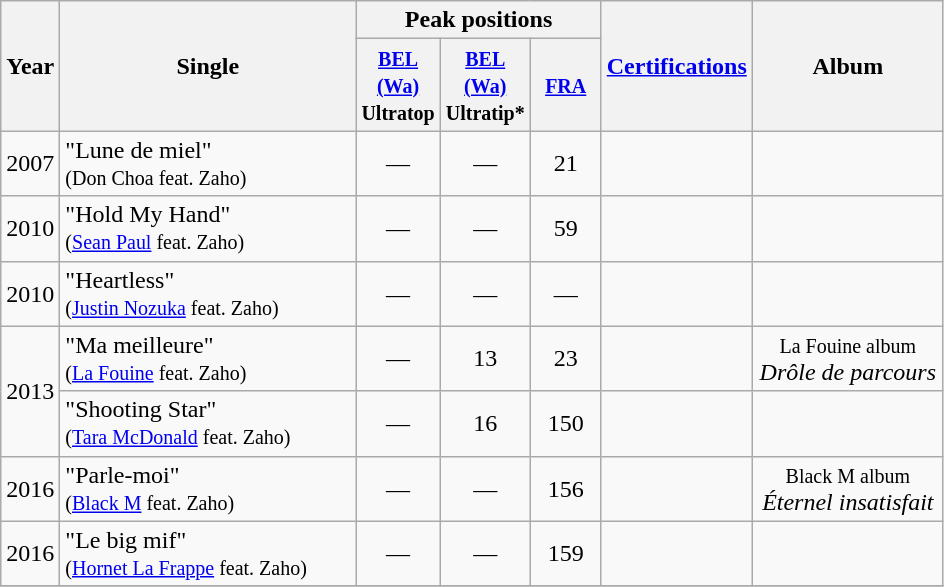<table class="wikitable">
<tr>
<th align="center" rowspan="2" width="10">Year</th>
<th align="center" rowspan="2" width="190">Single</th>
<th align="center" colspan="3" width="30">Peak positions</th>
<th align="center" rowspan="2" width="50"><a href='#'>Certifications</a></th>
<th align="center" rowspan="2" width="120">Album</th>
</tr>
<tr>
<th width="40"><small><a href='#'>BEL <br>(Wa)</a><br>Ultratop</small><br></th>
<th width="40"><small><a href='#'>BEL <br>(Wa)</a><br>Ultratip*</small><br></th>
<th width="40"><small><a href='#'>FRA</a><br></small></th>
</tr>
<tr>
<td align="center" rowspan="1">2007</td>
<td>"Lune de miel" <br><small>(Don Choa feat. Zaho)</small></td>
<td align="center">—</td>
<td align="center">—</td>
<td align="center">21</td>
<td align="center"></td>
<td align="center"></td>
</tr>
<tr>
<td align="center" rowspan="1">2010</td>
<td>"Hold My Hand" <br><small>(<a href='#'>Sean Paul</a> feat. Zaho)</small></td>
<td align="center">—</td>
<td align="center">—</td>
<td align="center">59</td>
<td align="center"></td>
<td align="center"></td>
</tr>
<tr>
<td align="center" rowspan="1">2010</td>
<td>"Heartless" <br><small>(<a href='#'>Justin Nozuka</a> feat. Zaho)</small></td>
<td align="center">—</td>
<td align="center">—</td>
<td align="center">—</td>
<td align="center"></td>
<td align="center"></td>
</tr>
<tr>
<td align="center" rowspan="2">2013</td>
<td>"Ma meilleure" <br><small>(<a href='#'>La Fouine</a> feat. Zaho)</small></td>
<td align="center">—</td>
<td align="center">13</td>
<td align="center">23</td>
<td align="center"></td>
<td align="center"><small>La Fouine album </small><br><em>Drôle de parcours</em></td>
</tr>
<tr>
<td>"Shooting Star" <br><small>(<a href='#'>Tara McDonald</a> feat. Zaho)</small></td>
<td align="center">—</td>
<td align="center">16</td>
<td align="center">150</td>
<td align="center"></td>
<td align="center"></td>
</tr>
<tr>
<td align="center">2016</td>
<td>"Parle-moi" <br><small>(<a href='#'>Black M</a> feat. Zaho)</small></td>
<td align="center">—</td>
<td align="center">—</td>
<td align="center">156</td>
<td align="center"></td>
<td align="center"><small>Black M album </small><br><em>Éternel insatisfait</em></td>
</tr>
<tr>
<td align="center">2016</td>
<td>"Le big mif" <br><small>(<a href='#'>Hornet La Frappe</a> feat. Zaho)</small></td>
<td align="center">—</td>
<td align="center">—</td>
<td align="center">159</td>
<td align="center"></td>
<td align="center"></td>
</tr>
<tr>
</tr>
</table>
